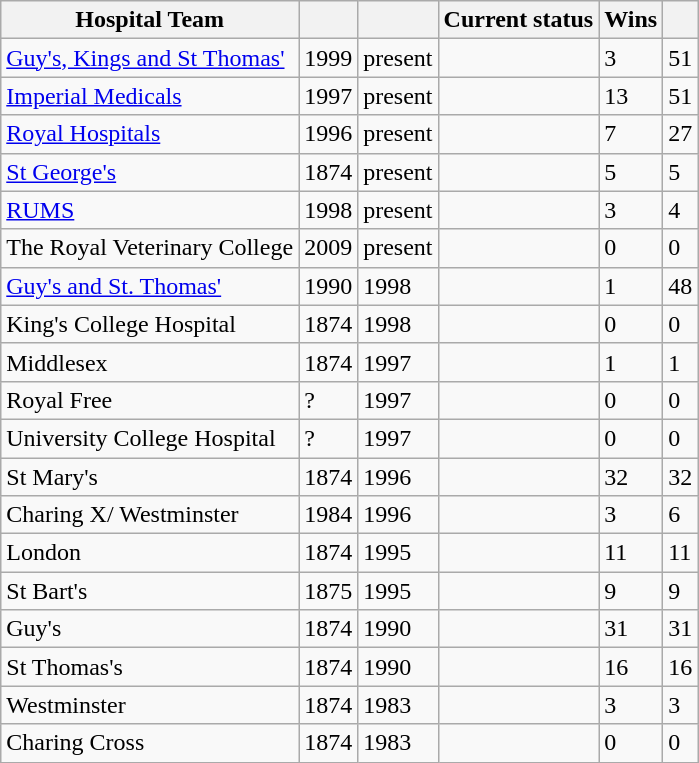<table class="sortable wikitable" align="center">
<tr>
<th>Hospital Team</th>
<th></th>
<th></th>
<th>Current status</th>
<th>Wins</th>
<th></th>
</tr>
<tr>
<td><a href='#'>Guy's, Kings and St Thomas'</a></td>
<td>1999</td>
<td>present</td>
<td></td>
<td>3</td>
<td>51</td>
</tr>
<tr>
<td><a href='#'>Imperial Medicals</a></td>
<td>1997</td>
<td>present</td>
<td></td>
<td>13</td>
<td>51</td>
</tr>
<tr>
<td><a href='#'>Royal Hospitals</a></td>
<td>1996</td>
<td>present</td>
<td></td>
<td>7</td>
<td>27</td>
</tr>
<tr>
<td><a href='#'>St George's</a></td>
<td>1874</td>
<td>present</td>
<td></td>
<td>5</td>
<td>5</td>
</tr>
<tr>
<td><a href='#'>RUMS</a></td>
<td>1998</td>
<td>present</td>
<td></td>
<td>3</td>
<td>4</td>
</tr>
<tr>
<td>The Royal Veterinary College</td>
<td>2009</td>
<td>present</td>
<td></td>
<td>0</td>
<td>0</td>
</tr>
<tr>
<td><a href='#'>Guy's and St. Thomas'</a></td>
<td>1990</td>
<td>1998</td>
<td></td>
<td>1</td>
<td>48</td>
</tr>
<tr>
<td>King's College Hospital</td>
<td>1874</td>
<td>1998</td>
<td></td>
<td>0</td>
<td>0</td>
</tr>
<tr>
<td>Middlesex</td>
<td>1874</td>
<td>1997</td>
<td></td>
<td>1</td>
<td>1</td>
</tr>
<tr>
<td>Royal Free</td>
<td>?</td>
<td>1997</td>
<td></td>
<td>0</td>
<td>0</td>
</tr>
<tr>
<td>University College Hospital</td>
<td>?</td>
<td>1997</td>
<td></td>
<td>0</td>
<td>0</td>
</tr>
<tr>
<td>St Mary's</td>
<td>1874</td>
<td>1996</td>
<td></td>
<td>32</td>
<td>32</td>
</tr>
<tr>
<td>Charing X/ Westminster</td>
<td>1984</td>
<td>1996</td>
<td></td>
<td>3</td>
<td>6</td>
</tr>
<tr>
<td>London</td>
<td>1874</td>
<td>1995</td>
<td></td>
<td>11</td>
<td>11</td>
</tr>
<tr>
<td>St Bart's</td>
<td>1875</td>
<td>1995</td>
<td></td>
<td>9</td>
<td>9</td>
</tr>
<tr>
<td>Guy's</td>
<td>1874</td>
<td>1990</td>
<td></td>
<td>31</td>
<td>31</td>
</tr>
<tr>
<td>St Thomas's</td>
<td>1874</td>
<td>1990</td>
<td></td>
<td>16</td>
<td>16</td>
</tr>
<tr>
<td>Westminster</td>
<td>1874</td>
<td>1983</td>
<td></td>
<td>3</td>
<td>3</td>
</tr>
<tr>
<td>Charing Cross</td>
<td>1874</td>
<td>1983</td>
<td></td>
<td>0</td>
<td>0</td>
</tr>
</table>
